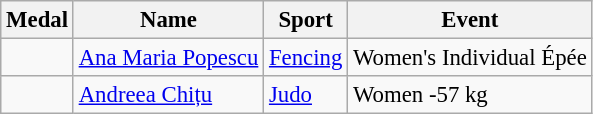<table class="wikitable sortable" style="font-size: 95%;">
<tr>
<th>Medal</th>
<th>Name</th>
<th>Sport</th>
<th>Event</th>
</tr>
<tr>
<td></td>
<td><a href='#'>Ana Maria Popescu</a></td>
<td><a href='#'>Fencing</a></td>
<td>Women's Individual Épée</td>
</tr>
<tr>
<td></td>
<td><a href='#'>Andreea Chițu</a></td>
<td><a href='#'>Judo</a></td>
<td>Women -57 kg</td>
</tr>
</table>
